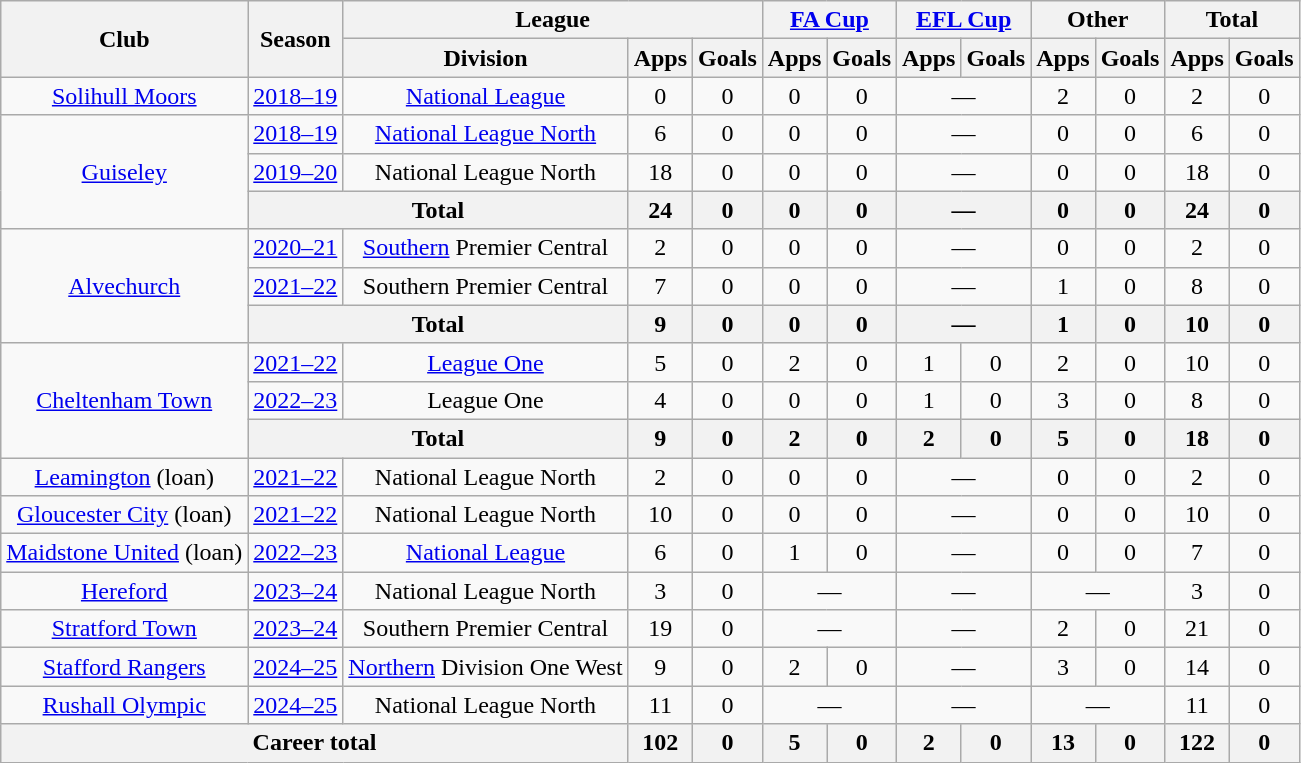<table class="wikitable" style="text-align:center;">
<tr>
<th rowspan="2">Club</th>
<th rowspan="2">Season</th>
<th colspan="3">League</th>
<th colspan="2"><a href='#'>FA Cup</a></th>
<th colspan="2"><a href='#'>EFL Cup</a></th>
<th colspan="2">Other</th>
<th colspan="2">Total</th>
</tr>
<tr>
<th>Division</th>
<th>Apps</th>
<th>Goals</th>
<th>Apps</th>
<th>Goals</th>
<th>Apps</th>
<th>Goals</th>
<th>Apps</th>
<th>Goals</th>
<th>Apps</th>
<th>Goals</th>
</tr>
<tr>
<td><a href='#'>Solihull Moors</a></td>
<td><a href='#'>2018–19</a></td>
<td><a href='#'>National League</a></td>
<td>0</td>
<td>0</td>
<td>0</td>
<td>0</td>
<td colspan="2">—</td>
<td>2</td>
<td>0</td>
<td>2</td>
<td>0</td>
</tr>
<tr>
<td rowspan=3><a href='#'>Guiseley</a></td>
<td><a href='#'>2018–19</a></td>
<td><a href='#'>National League North</a></td>
<td>6</td>
<td>0</td>
<td>0</td>
<td>0</td>
<td colspan="2">—</td>
<td>0</td>
<td>0</td>
<td>6</td>
<td>0</td>
</tr>
<tr>
<td><a href='#'>2019–20</a></td>
<td>National League North</td>
<td>18</td>
<td>0</td>
<td>0</td>
<td>0</td>
<td colspan="2">—</td>
<td>0</td>
<td>0</td>
<td>18</td>
<td>0</td>
</tr>
<tr>
<th colspan="2">Total</th>
<th>24</th>
<th>0</th>
<th>0</th>
<th>0</th>
<th colspan="2">—</th>
<th>0</th>
<th>0</th>
<th>24</th>
<th>0</th>
</tr>
<tr>
<td rowspan=3><a href='#'>Alvechurch</a></td>
<td><a href='#'>2020–21</a></td>
<td><a href='#'>Southern</a> Premier Central</td>
<td>2</td>
<td>0</td>
<td>0</td>
<td>0</td>
<td colspan="2">—</td>
<td>0</td>
<td>0</td>
<td>2</td>
<td>0</td>
</tr>
<tr>
<td><a href='#'>2021–22</a></td>
<td>Southern Premier Central</td>
<td>7</td>
<td>0</td>
<td>0</td>
<td>0</td>
<td colspan="2">—</td>
<td>1</td>
<td>0</td>
<td>8</td>
<td>0</td>
</tr>
<tr>
<th colspan="2">Total</th>
<th>9</th>
<th>0</th>
<th>0</th>
<th>0</th>
<th colspan="2">—</th>
<th>1</th>
<th>0</th>
<th>10</th>
<th>0</th>
</tr>
<tr>
<td rowspan=3><a href='#'>Cheltenham Town</a></td>
<td><a href='#'>2021–22</a></td>
<td><a href='#'>League One</a></td>
<td>5</td>
<td>0</td>
<td>2</td>
<td>0</td>
<td>1</td>
<td>0</td>
<td>2</td>
<td>0</td>
<td>10</td>
<td>0</td>
</tr>
<tr>
<td><a href='#'>2022–23</a></td>
<td>League One</td>
<td>4</td>
<td>0</td>
<td>0</td>
<td>0</td>
<td>1</td>
<td>0</td>
<td>3</td>
<td>0</td>
<td>8</td>
<td>0</td>
</tr>
<tr>
<th colspan="2">Total</th>
<th>9</th>
<th>0</th>
<th>2</th>
<th>0</th>
<th>2</th>
<th>0</th>
<th>5</th>
<th>0</th>
<th>18</th>
<th>0</th>
</tr>
<tr>
<td><a href='#'>Leamington</a> (loan)</td>
<td><a href='#'>2021–22</a></td>
<td>National League North</td>
<td>2</td>
<td>0</td>
<td>0</td>
<td>0</td>
<td colspan="2">—</td>
<td>0</td>
<td>0</td>
<td>2</td>
<td>0</td>
</tr>
<tr>
<td><a href='#'>Gloucester City</a> (loan)</td>
<td><a href='#'>2021–22</a></td>
<td>National League North</td>
<td>10</td>
<td>0</td>
<td>0</td>
<td>0</td>
<td colspan="2">—</td>
<td>0</td>
<td>0</td>
<td>10</td>
<td>0</td>
</tr>
<tr>
<td><a href='#'>Maidstone United</a> (loan)</td>
<td><a href='#'>2022–23</a></td>
<td><a href='#'>National League</a></td>
<td>6</td>
<td>0</td>
<td>1</td>
<td>0</td>
<td colspan="2">—</td>
<td>0</td>
<td>0</td>
<td>7</td>
<td>0</td>
</tr>
<tr>
<td><a href='#'>Hereford</a></td>
<td><a href='#'>2023–24</a></td>
<td>National League North</td>
<td>3</td>
<td>0</td>
<td colspan="2">—</td>
<td colspan="2">—</td>
<td colspan="2">—</td>
<td>3</td>
<td>0</td>
</tr>
<tr>
<td><a href='#'>Stratford Town</a></td>
<td><a href='#'>2023–24</a></td>
<td>Southern Premier Central</td>
<td>19</td>
<td>0</td>
<td colspan="2">—</td>
<td colspan="2">—</td>
<td>2</td>
<td>0</td>
<td>21</td>
<td>0</td>
</tr>
<tr>
<td><a href='#'>Stafford Rangers</a></td>
<td><a href='#'>2024–25</a></td>
<td><a href='#'>Northern</a> Division One West</td>
<td>9</td>
<td>0</td>
<td>2</td>
<td>0</td>
<td colspan="2">—</td>
<td>3</td>
<td>0</td>
<td>14</td>
<td>0</td>
</tr>
<tr>
<td><a href='#'>Rushall Olympic</a></td>
<td><a href='#'>2024–25</a></td>
<td>National League North</td>
<td>11</td>
<td>0</td>
<td colspan="2">—</td>
<td colspan="2">—</td>
<td colspan="2">—</td>
<td>11</td>
<td>0</td>
</tr>
<tr>
<th colspan="3">Career total</th>
<th>102</th>
<th>0</th>
<th>5</th>
<th>0</th>
<th>2</th>
<th>0</th>
<th>13</th>
<th>0</th>
<th>122</th>
<th>0</th>
</tr>
</table>
